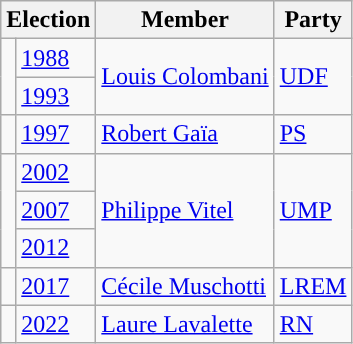<table class="wikitable">
<tr>
<th colspan=2>Election</th>
<th>Member</th>
<th>Party</th>
</tr>
<tr>
<td rowspan="2" style="background-color: "></td>
<td><a href='#'>1988</a></td>
<td rowspan="2"><a href='#'>Louis Colombani</a></td>
<td rowspan="2"><a href='#'>UDF</a></td>
</tr>
<tr>
<td><a href='#'>1993</a></td>
</tr>
<tr>
<td style="background-color: "></td>
<td><a href='#'>1997</a></td>
<td><a href='#'>Robert Gaïa</a></td>
<td><a href='#'>PS</a></td>
</tr>
<tr>
<td rowspan="3" style="background-color: "></td>
<td><a href='#'>2002</a></td>
<td rowspan="3"><a href='#'>Philippe Vitel</a></td>
<td rowspan="3"><a href='#'>UMP</a></td>
</tr>
<tr>
<td><a href='#'>2007</a></td>
</tr>
<tr>
<td><a href='#'>2012</a></td>
</tr>
<tr>
<td style="background-color: "></td>
<td><a href='#'>2017</a></td>
<td><a href='#'>Cécile Muschotti</a></td>
<td><a href='#'>LREM</a></td>
</tr>
<tr>
<td style="background-color: "></td>
<td><a href='#'>2022</a></td>
<td><a href='#'>Laure Lavalette</a></td>
<td><a href='#'>RN</a></td>
</tr>
</table>
